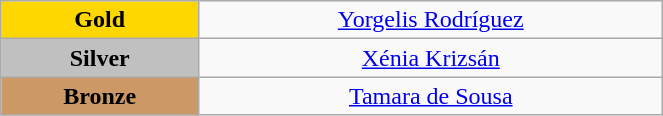<table class="wikitable" style=" text-align:center; " width="35%">
<tr>
<td style="background:gold"><strong>Gold</strong></td>
<td><a href='#'>Yorgelis Rodríguez</a><br><small></small></td>
</tr>
<tr>
<td style="background:silver"><strong>Silver</strong></td>
<td><a href='#'>Xénia Krizsán</a><br><small></small></td>
</tr>
<tr>
<td style="background:#cc9966"><strong>Bronze</strong></td>
<td><a href='#'>Tamara de Sousa</a><br><small></small></td>
</tr>
</table>
